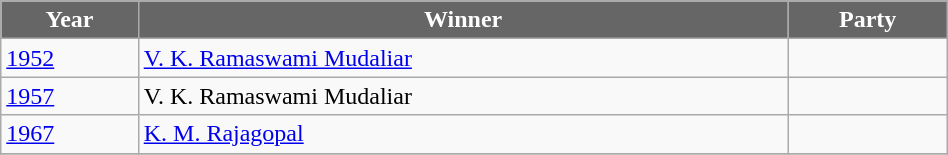<table class="wikitable" width="50%">
<tr>
<th style="background-color:#666666; color:white">Year</th>
<th style="background-color:#666666; color:white">Winner</th>
<th style="background-color:#666666; color:white" colspan="2">Party</th>
</tr>
<tr>
<td><a href='#'>1952</a></td>
<td><a href='#'>V. K. Ramaswami Mudaliar</a></td>
<td></td>
</tr>
<tr>
<td><a href='#'>1957</a></td>
<td>V. K. Ramaswami Mudaliar</td>
<td></td>
</tr>
<tr>
<td><a href='#'>1967</a></td>
<td><a href='#'>K. M. Rajagopal</a></td>
<td></td>
</tr>
<tr>
</tr>
</table>
